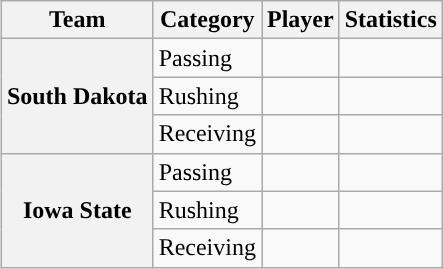<table class="wikitable" style="float:right">
<tr>
<th>Team</th>
<th>Category</th>
<th>Player</th>
<th>Statistics</th>
</tr>
<tr>
<th rowspan=3>South Dakota</th>
<td>Passing</td>
<td></td>
<td></td>
</tr>
<tr>
<td>Rushing</td>
<td></td>
<td></td>
</tr>
<tr>
<td>Receiving</td>
<td></td>
<td></td>
</tr>
<tr>
<th rowspan=3>Iowa State</th>
<td>Passing</td>
<td></td>
<td></td>
</tr>
<tr>
<td>Rushing</td>
<td></td>
<td></td>
</tr>
<tr>
<td>Receiving</td>
<td></td>
<td></td>
</tr>
</table>
